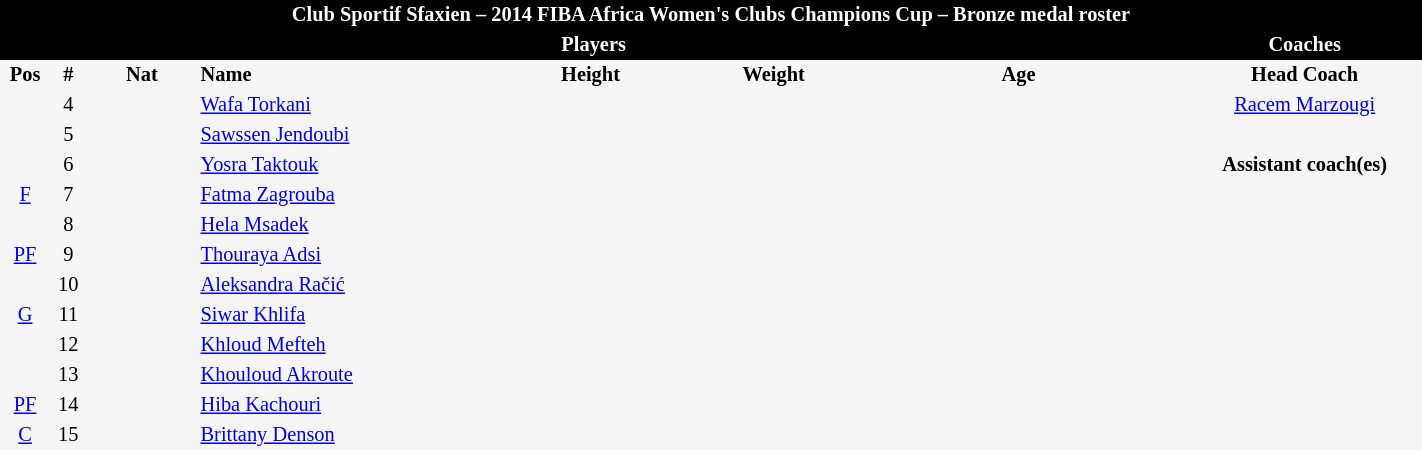<table border=0 cellpadding=2 cellspacing=0  |- bgcolor=#f5f5f5 style="text-align:center; font-size:85%;" width=75%>
<tr>
<td colspan="8" style="background: black; color: white"><strong>Club Sportif Sfaxien – 2014 FIBA Africa Women's Clubs Champions Cup – Bronze medal roster</strong></td>
</tr>
<tr>
<td colspan="7" style="background: black; color: white"><strong>Players</strong></td>
<td style="background: black; color: white"><strong>Coaches</strong></td>
</tr>
<tr style="background=#f5f5f5; color: black">
<th width=5px>Pos</th>
<th width=5px>#</th>
<th width=50px>Nat</th>
<th width=135px align=left>Name</th>
<th width=100px>Height</th>
<th width=70px>Weight</th>
<th width=160px>Age</th>
<th width=110px>Head Coach</th>
</tr>
<tr>
<td></td>
<td>4</td>
<td></td>
<td align=left><a href='#'>Wafa Torkani</a></td>
<td></td>
<td></td>
<td><span></span></td>
<td> <a href='#'>Racem Marzougi</a></td>
</tr>
<tr>
<td></td>
<td>5</td>
<td></td>
<td align=left><a href='#'>Sawssen Jendoubi</a></td>
<td></td>
<td></td>
<td><span></span></td>
</tr>
<tr>
<td></td>
<td>6</td>
<td></td>
<td align=left><a href='#'>Yosra Taktouk</a></td>
<td></td>
<td></td>
<td><span></span></td>
<td><strong>Assistant coach(es)</strong></td>
</tr>
<tr>
<td><a href='#'>F</a></td>
<td>7</td>
<td></td>
<td align=left><a href='#'>Fatma Zagrouba</a></td>
<td><span></span></td>
<td></td>
<td><span></span></td>
</tr>
<tr>
<td></td>
<td>8</td>
<td></td>
<td align=left><a href='#'>Hela Msadek</a></td>
<td></td>
<td></td>
<td><span></span></td>
</tr>
<tr>
<td><a href='#'>PF</a></td>
<td>9</td>
<td></td>
<td align=left><a href='#'>Thouraya Adsi</a></td>
<td><span></span></td>
<td></td>
<td><span></span></td>
</tr>
<tr>
<td></td>
<td>10</td>
<td></td>
<td align=left><a href='#'>Aleksandra Račić</a></td>
<td><span></span></td>
<td></td>
<td><span></span></td>
</tr>
<tr>
<td><a href='#'>G</a></td>
<td>11</td>
<td></td>
<td align=left><a href='#'>Siwar Khlifa</a></td>
<td><span></span></td>
<td></td>
<td><span></span></td>
</tr>
<tr>
<td></td>
<td>12</td>
<td></td>
<td align=left><a href='#'>Khloud Mefteh</a></td>
<td></td>
<td></td>
<td><span></span></td>
</tr>
<tr>
<td></td>
<td>13</td>
<td></td>
<td align=left><a href='#'>Khouloud Akroute</a></td>
<td></td>
<td></td>
<td><span></span></td>
</tr>
<tr>
<td><a href='#'>PF</a></td>
<td>14</td>
<td></td>
<td align=left><a href='#'>Hiba Kachouri</a></td>
<td><span></span></td>
<td></td>
<td><span></span></td>
</tr>
<tr>
<td><a href='#'>C</a></td>
<td>15</td>
<td></td>
<td align=left><a href='#'>Brittany Denson</a></td>
<td><span></span></td>
<td></td>
<td><span></span></td>
</tr>
</table>
